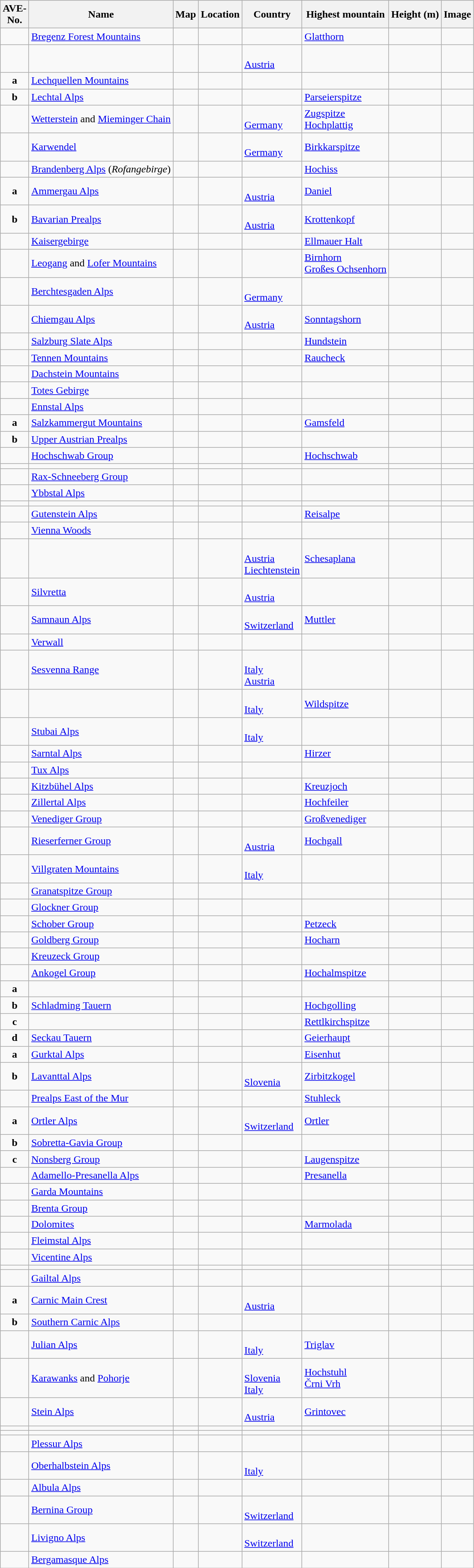<table class="wikitable sortable" style="font-size:100%">
<tr class="hintergrundfarbe5">
<th>AVE-<br>No.</th>
<th>Name</th>
<th class="unsortable">Map</th>
<th>Location</th>
<th>Country</th>
<th>Highest mountain</th>
<th>Height (m)</th>
<th class="unsortable">Image</th>
</tr>
<tr>
<td align="center"><strong></strong></td>
<td><a href='#'>Bregenz Forest Mountains</a></td>
<td align="center"></td>
<td></td>
<td></td>
<td><a href='#'>Glatthorn</a></td>
<td align="right"></td>
<td align="center"></td>
</tr>
<tr>
<td align="center"><strong></strong></td>
<td></td>
<td align="center"></td>
<td></td>
<td><br> <a href='#'>Austria</a></td>
<td></td>
<td align="right"></td>
<td align="center"></td>
</tr>
<tr>
<td align="center"><strong>a</strong></td>
<td><a href='#'>Lechquellen Mountains</a></td>
<td align="center"></td>
<td></td>
<td></td>
<td></td>
<td align="right"></td>
<td align="center"></td>
</tr>
<tr>
<td align="center"><strong>b</strong></td>
<td><a href='#'>Lechtal Alps</a></td>
<td align="center"></td>
<td></td>
<td></td>
<td><a href='#'>Parseierspitze</a></td>
<td align="right"></td>
<td align="center"></td>
</tr>
<tr>
<td align="center"><strong></strong></td>
<td><a href='#'>Wetterstein</a> and <a href='#'>Mieminger Chain</a></td>
<td align="center"></td>
<td></td>
<td><br> <a href='#'>Germany</a></td>
<td><a href='#'>Zugspitze</a><br><a href='#'>Hochplattig</a></td>
<td align="right"><br></td>
<td align="center"></td>
</tr>
<tr>
<td align="center"><strong></strong></td>
<td><a href='#'>Karwendel</a></td>
<td align="center"></td>
<td></td>
<td><br> <a href='#'>Germany</a></td>
<td><a href='#'>Birkkarspitze</a></td>
<td align="right"></td>
<td align="center"></td>
</tr>
<tr>
<td align="center"><strong></strong></td>
<td><a href='#'>Brandenberg Alps</a> (<em>Rofangebirge</em>)</td>
<td align="center"></td>
<td></td>
<td></td>
<td><a href='#'>Hochiss</a></td>
<td align="right"></td>
<td align="center"></td>
</tr>
<tr>
<td align="center"><strong>a</strong></td>
<td><a href='#'>Ammergau Alps</a></td>
<td align="center"></td>
<td></td>
<td><br> <a href='#'>Austria</a></td>
<td><a href='#'>Daniel</a></td>
<td align="right"></td>
<td align="center"></td>
</tr>
<tr>
<td align="center"><strong>b</strong></td>
<td><a href='#'>Bavarian Prealps</a></td>
<td align="center"></td>
<td></td>
<td><br> <a href='#'>Austria</a></td>
<td><a href='#'>Krottenkopf</a></td>
<td align="right"></td>
<td align="center"></td>
</tr>
<tr>
<td align="center"><strong></strong></td>
<td><a href='#'>Kaisergebirge</a></td>
<td align="center"></td>
<td></td>
<td></td>
<td><a href='#'>Ellmauer Halt</a></td>
<td align="right"></td>
<td align="center"></td>
</tr>
<tr>
<td align="center"><strong></strong></td>
<td><a href='#'>Leogang</a> and <a href='#'>Lofer Mountains</a></td>
<td align="center"></td>
<td></td>
<td></td>
<td><a href='#'>Birnhorn</a><br><a href='#'>Großes Ochsenhorn</a></td>
<td align="right"><br></td>
<td align="center"></td>
</tr>
<tr>
<td align="center"><strong></strong></td>
<td><a href='#'>Berchtesgaden Alps</a></td>
<td align="center"></td>
<td></td>
<td><br> <a href='#'>Germany</a></td>
<td></td>
<td align="right"></td>
<td align="center"></td>
</tr>
<tr>
<td align="center"><strong></strong></td>
<td><a href='#'>Chiemgau Alps</a></td>
<td align="center"></td>
<td></td>
<td><br> <a href='#'>Austria</a></td>
<td><a href='#'>Sonntagshorn</a></td>
<td align="right"></td>
<td align="center"></td>
</tr>
<tr>
<td align="center"><strong></strong></td>
<td><a href='#'>Salzburg Slate Alps</a></td>
<td align="center"></td>
<td></td>
<td></td>
<td><a href='#'>Hundstein</a></td>
<td align="right"></td>
<td align="center"></td>
</tr>
<tr>
<td align="center"><strong></strong></td>
<td><a href='#'>Tennen Mountains</a></td>
<td align="center"></td>
<td></td>
<td></td>
<td><a href='#'>Raucheck</a></td>
<td align="right"></td>
<td align="center"></td>
</tr>
<tr>
<td align="center"><strong></strong></td>
<td><a href='#'>Dachstein Mountains</a></td>
<td align="center"></td>
<td></td>
<td></td>
<td></td>
<td align="right"></td>
<td align="center"></td>
</tr>
<tr>
<td align="center"><strong></strong></td>
<td><a href='#'>Totes Gebirge</a></td>
<td align="center"></td>
<td></td>
<td></td>
<td></td>
<td align="right"></td>
<td align="center"></td>
</tr>
<tr>
<td align="center"><strong></strong></td>
<td><a href='#'>Ennstal Alps</a></td>
<td align="center"></td>
<td></td>
<td></td>
<td></td>
<td align="right"></td>
<td align="center"></td>
</tr>
<tr>
<td align="center"><strong>a</strong></td>
<td><a href='#'>Salzkammergut Mountains</a></td>
<td align="center"></td>
<td></td>
<td></td>
<td><a href='#'>Gamsfeld</a></td>
<td align="right"></td>
<td align="center"></td>
</tr>
<tr>
<td align="center"><strong>b</strong></td>
<td><a href='#'>Upper Austrian Prealps</a></td>
<td align="center"></td>
<td></td>
<td></td>
<td></td>
<td align="right"></td>
<td align="center"></td>
</tr>
<tr>
<td align="center"><strong></strong></td>
<td><a href='#'>Hochschwab Group</a></td>
<td align="center"></td>
<td></td>
<td></td>
<td><a href='#'>Hochschwab</a></td>
<td align="right"></td>
<td align="center"></td>
</tr>
<tr>
<td align="center"><strong></strong></td>
<td></td>
<td align="center"></td>
<td></td>
<td></td>
<td></td>
<td align="right"></td>
<td align="center"></td>
</tr>
<tr>
<td align="center"><strong></strong></td>
<td><a href='#'>Rax-Schneeberg Group</a></td>
<td align="center"></td>
<td></td>
<td></td>
<td></td>
<td align="right"></td>
<td align="center"></td>
</tr>
<tr>
<td align="center"><strong></strong></td>
<td><a href='#'>Ybbstal Alps</a></td>
<td align="center"></td>
<td></td>
<td></td>
<td></td>
<td align="right"></td>
<td align="center"></td>
</tr>
<tr>
<td align="center"><strong></strong></td>
<td></td>
<td align="center"></td>
<td></td>
<td></td>
<td></td>
<td align="right"></td>
<td align="center"></td>
</tr>
<tr>
<td align="center"><strong></strong></td>
<td><a href='#'>Gutenstein Alps</a></td>
<td align="center"></td>
<td></td>
<td></td>
<td><a href='#'>Reisalpe</a></td>
<td align="right"></td>
<td align="center"></td>
</tr>
<tr>
<td align="center"><strong></strong></td>
<td><a href='#'>Vienna Woods</a></td>
<td align="center"></td>
<td></td>
<td></td>
<td></td>
<td align="right"></td>
<td align="center"></td>
</tr>
<tr>
<td align="center"><strong></strong></td>
<td></td>
<td align="center"></td>
<td></td>
<td><br> <a href='#'>Austria</a><br> <a href='#'>Liechtenstein</a></td>
<td><a href='#'>Schesaplana</a></td>
<td align="right"></td>
<td align="center"></td>
</tr>
<tr>
<td align="center"><strong></strong></td>
<td><a href='#'>Silvretta</a></td>
<td align="center"></td>
<td></td>
<td><br> <a href='#'>Austria</a></td>
<td></td>
<td align="right"></td>
<td align="center"></td>
</tr>
<tr>
<td align="center"><strong></strong></td>
<td><a href='#'>Samnaun Alps</a></td>
<td align="center"></td>
<td></td>
<td><br> <a href='#'>Switzerland</a></td>
<td><a href='#'>Muttler</a></td>
<td align="right"></td>
<td align="center"></td>
</tr>
<tr>
<td align="center"><strong></strong></td>
<td><a href='#'>Verwall</a></td>
<td align="center"></td>
<td></td>
<td></td>
<td></td>
<td align="right"></td>
<td align="center"></td>
</tr>
<tr>
<td align="center"><strong></strong></td>
<td><a href='#'>Sesvenna Range</a></td>
<td align="center"></td>
<td></td>
<td><br> <a href='#'>Italy</a><br> <a href='#'>Austria</a></td>
<td></td>
<td align="right"></td>
<td align="center"></td>
</tr>
<tr>
<td align="center"><strong></strong></td>
<td></td>
<td align="center"></td>
<td></td>
<td><br> <a href='#'>Italy</a></td>
<td><a href='#'>Wildspitze</a></td>
<td align="right"></td>
<td align="center"></td>
</tr>
<tr>
<td align="center"><strong></strong></td>
<td><a href='#'>Stubai Alps</a></td>
<td align="center"></td>
<td></td>
<td><br> <a href='#'>Italy</a></td>
<td></td>
<td align="right"></td>
<td align="center"></td>
</tr>
<tr>
<td align="center"><strong></strong></td>
<td><a href='#'>Sarntal Alps</a></td>
<td align="center"></td>
<td></td>
<td></td>
<td><a href='#'>Hirzer</a></td>
<td align="right"></td>
<td align="center"></td>
</tr>
<tr>
<td align="center"><strong></strong></td>
<td><a href='#'>Tux Alps</a></td>
<td align="center"></td>
<td></td>
<td></td>
<td></td>
<td align="right"></td>
<td align="center"></td>
</tr>
<tr>
<td align="center"><strong></strong></td>
<td> <a href='#'>Kitzbühel Alps</a></td>
<td align="center"></td>
<td></td>
<td></td>
<td><a href='#'>Kreuzjoch</a></td>
<td align="right"></td>
<td align="center"></td>
</tr>
<tr>
<td align="center"><strong></strong></td>
<td><a href='#'>Zillertal Alps</a></td>
<td align="center"></td>
<td></td>
<td></td>
<td><a href='#'>Hochfeiler</a></td>
<td align="right"></td>
<td align="center"></td>
</tr>
<tr>
<td align="center"><strong></strong></td>
<td><a href='#'>Venediger Group</a></td>
<td align="center"></td>
<td></td>
<td></td>
<td> <a href='#'>Großvenediger</a></td>
<td align="right"></td>
<td align="center"></td>
</tr>
<tr>
<td align="center"><strong></strong></td>
<td><a href='#'>Rieserferner Group</a></td>
<td align="center"></td>
<td></td>
<td><br> <a href='#'>Austria</a></td>
<td><a href='#'>Hochgall</a></td>
<td align="right"></td>
<td align="center"></td>
</tr>
<tr>
<td align="center"><strong></strong></td>
<td><a href='#'>Villgraten Mountains</a></td>
<td align="center"></td>
<td></td>
<td><br> <a href='#'>Italy</a></td>
<td></td>
<td align="right"></td>
<td align="center"></td>
</tr>
<tr>
<td align="center"><strong></strong></td>
<td><a href='#'>Granatspitze Group</a></td>
<td align="center"></td>
<td></td>
<td></td>
<td></td>
<td align="right"></td>
<td align="center"></td>
</tr>
<tr>
<td align="center"><strong></strong></td>
<td><a href='#'>Glockner Group</a></td>
<td align="center"></td>
<td></td>
<td></td>
<td></td>
<td align="right"></td>
<td align="center"></td>
</tr>
<tr>
<td align="center"><strong></strong></td>
<td><a href='#'>Schober Group</a></td>
<td align="center"></td>
<td></td>
<td></td>
<td><a href='#'>Petzeck</a></td>
<td align="right"></td>
<td align="center"></td>
</tr>
<tr>
<td align="center"><strong></strong></td>
<td><a href='#'>Goldberg Group</a></td>
<td align="center"></td>
<td></td>
<td></td>
<td><a href='#'>Hocharn</a></td>
<td align="right"></td>
<td align="center"></td>
</tr>
<tr>
<td align="center"><strong></strong></td>
<td><a href='#'>Kreuzeck Group</a></td>
<td align="center"></td>
<td></td>
<td></td>
<td></td>
<td align="right"></td>
<td align="center"></td>
</tr>
<tr>
<td align="center"><strong></strong></td>
<td><a href='#'>Ankogel Group</a></td>
<td align="center"></td>
<td></td>
<td></td>
<td><a href='#'>Hochalmspitze</a></td>
<td align="right"></td>
<td align="center"></td>
</tr>
<tr>
<td align="center"><strong>a</strong></td>
<td></td>
<td align="center"></td>
<td></td>
<td></td>
<td></td>
<td align="right"></td>
<td align="center"></td>
</tr>
<tr>
<td align="center"><strong>b</strong></td>
<td><a href='#'>Schladming Tauern</a></td>
<td align="center"></td>
<td></td>
<td></td>
<td><a href='#'>Hochgolling</a></td>
<td align="right"></td>
<td align="center"></td>
</tr>
<tr>
<td align="center"><strong>c</strong></td>
<td></td>
<td align="center"></td>
<td></td>
<td></td>
<td><a href='#'>Rettlkirchspitze</a></td>
<td align="right"></td>
<td align="center"></td>
</tr>
<tr>
<td align="center"><strong>d</strong></td>
<td><a href='#'>Seckau Tauern</a></td>
<td align="center"></td>
<td></td>
<td></td>
<td><a href='#'>Geierhaupt</a></td>
<td align="right"></td>
<td align="center"></td>
</tr>
<tr>
<td align="center"><strong>a</strong></td>
<td><a href='#'>Gurktal Alps</a></td>
<td align="center"></td>
<td></td>
<td></td>
<td><a href='#'>Eisenhut</a></td>
<td align="right"></td>
<td align="center"></td>
</tr>
<tr>
<td align="center"><strong>b</strong></td>
<td><a href='#'>Lavanttal Alps</a></td>
<td align="center"></td>
<td></td>
<td><br> <a href='#'>Slovenia</a></td>
<td><a href='#'>Zirbitzkogel</a></td>
<td align="right"></td>
<td align="center"></td>
</tr>
<tr>
<td align="center"><strong></strong></td>
<td><a href='#'>Prealps East of the Mur</a></td>
<td align="center"></td>
<td></td>
<td></td>
<td><a href='#'>Stuhleck</a></td>
<td align="right"></td>
<td align="center"></td>
</tr>
<tr>
<td align="center"><strong>a</strong></td>
<td><a href='#'>Ortler Alps</a></td>
<td align="center"></td>
<td></td>
<td><br> <a href='#'>Switzerland</a></td>
<td><a href='#'>Ortler</a></td>
<td align="right"></td>
<td align="center"></td>
</tr>
<tr>
<td align="center"><strong>b</strong></td>
<td><a href='#'>Sobretta-Gavia Group</a></td>
<td align="center"></td>
<td></td>
<td></td>
<td></td>
<td align="right"></td>
<td align="center"></td>
</tr>
<tr>
<td align="center"><strong>c</strong></td>
<td><a href='#'>Nonsberg Group</a></td>
<td align="center"></td>
<td></td>
<td></td>
<td><a href='#'>Laugenspitze</a></td>
<td align="right"></td>
<td align="center"></td>
</tr>
<tr>
<td align="center"><strong></strong></td>
<td><a href='#'>Adamello-Presanella Alps</a></td>
<td align="center"></td>
<td></td>
<td></td>
<td><a href='#'>Presanella</a></td>
<td align="right"></td>
<td align="center"></td>
</tr>
<tr>
<td align="center"><strong></strong></td>
<td><a href='#'>Garda Mountains</a></td>
<td align="center"></td>
<td></td>
<td></td>
<td></td>
<td align="right"></td>
<td align="center"></td>
</tr>
<tr>
<td align="center"><strong></strong></td>
<td><a href='#'>Brenta Group</a></td>
<td align="center"></td>
<td></td>
<td></td>
<td></td>
<td align="right"></td>
<td align="center"></td>
</tr>
<tr>
<td align="center"><strong></strong></td>
<td><a href='#'>Dolomites</a></td>
<td align="center"></td>
<td></td>
<td></td>
<td><a href='#'>Marmolada</a></td>
<td align="right"></td>
<td align="center"></td>
</tr>
<tr>
<td align="center"><strong></strong></td>
<td><a href='#'>Fleimstal Alps</a></td>
<td align="center"></td>
<td></td>
<td></td>
<td></td>
<td align="right"></td>
<td align="center"></td>
</tr>
<tr>
<td align="center"><strong></strong></td>
<td><a href='#'>Vicentine Alps</a></td>
<td align="center"></td>
<td></td>
<td></td>
<td></td>
<td align="right"></td>
<td align="center"></td>
</tr>
<tr>
<td align="center"><strong></strong></td>
<td></td>
<td></td>
<td></td>
<td></td>
<td></td>
<td></td>
<td></td>
</tr>
<tr>
<td align="center"><strong></strong></td>
<td><a href='#'>Gailtal Alps</a></td>
<td align="center"></td>
<td></td>
<td></td>
<td></td>
<td align="right"></td>
<td align="center"></td>
</tr>
<tr>
<td align="center"><strong>a</strong></td>
<td><a href='#'>Carnic Main Crest</a></td>
<td align="center"></td>
<td></td>
<td><br> <a href='#'>Austria</a></td>
<td></td>
<td align="right"></td>
<td align="center"></td>
</tr>
<tr>
<td align="center"><strong>b</strong></td>
<td><a href='#'>Southern Carnic Alps</a></td>
<td align="center"></td>
<td></td>
<td></td>
<td></td>
<td align="right"></td>
<td align="center"></td>
</tr>
<tr>
<td align="center"><strong></strong></td>
<td><a href='#'>Julian Alps</a></td>
<td align="center"></td>
<td></td>
<td><br> <a href='#'>Italy</a></td>
<td><a href='#'>Triglav</a></td>
<td align="right"></td>
<td align="center"></td>
</tr>
<tr>
<td align="center"><strong></strong></td>
<td><a href='#'>Karawanks</a> and <a href='#'>Pohorje</a></td>
<td align="center"></td>
<td></td>
<td><br> <a href='#'>Slovenia</a><br> <a href='#'>Italy</a></td>
<td><a href='#'>Hochstuhl</a><br><a href='#'>Črni Vrh</a></td>
<td align="right"><br></td>
<td align="center"></td>
</tr>
<tr>
<td align="center"><strong></strong></td>
<td><a href='#'>Stein Alps</a></td>
<td align="center"></td>
<td></td>
<td><br> <a href='#'>Austria</a></td>
<td><a href='#'>Grintovec</a></td>
<td align="right"></td>
<td align="center"></td>
</tr>
<tr>
<td align="center"><strong></strong></td>
<td></td>
<td></td>
<td></td>
<td></td>
<td></td>
<td></td>
<td></td>
</tr>
<tr>
<td align="center"><strong></strong></td>
<td></td>
<td></td>
<td></td>
<td></td>
<td></td>
<td></td>
<td></td>
</tr>
<tr>
<td align="center"><strong></strong></td>
<td><a href='#'>Plessur Alps</a></td>
<td align="center"></td>
<td></td>
<td></td>
<td></td>
<td align="right"></td>
<td align="center"></td>
</tr>
<tr>
<td align="center"><strong></strong></td>
<td><a href='#'>Oberhalbstein Alps</a></td>
<td align="center"></td>
<td></td>
<td><br> <a href='#'>Italy</a></td>
<td></td>
<td align="right"></td>
<td align="center"></td>
</tr>
<tr>
<td align="center"><strong></strong></td>
<td><a href='#'>Albula Alps</a></td>
<td align="center"></td>
<td></td>
<td></td>
<td></td>
<td align="right"></td>
<td align="center"></td>
</tr>
<tr>
<td align="center"><strong></strong></td>
<td><a href='#'>Bernina Group</a></td>
<td align="center"></td>
<td></td>
<td><br> <a href='#'>Switzerland</a></td>
<td></td>
<td align="right"></td>
<td align="center"></td>
</tr>
<tr>
<td align="center"><strong></strong></td>
<td><a href='#'>Livigno Alps</a></td>
<td align="center"></td>
<td></td>
<td><br> <a href='#'>Switzerland</a></td>
<td></td>
<td align="right"></td>
<td align="center"></td>
</tr>
<tr>
<td align="center"><strong></strong></td>
<td><a href='#'>Bergamasque Alps</a></td>
<td align="center"></td>
<td></td>
<td></td>
<td></td>
<td align="right"></td>
<td align="center"></td>
</tr>
</table>
